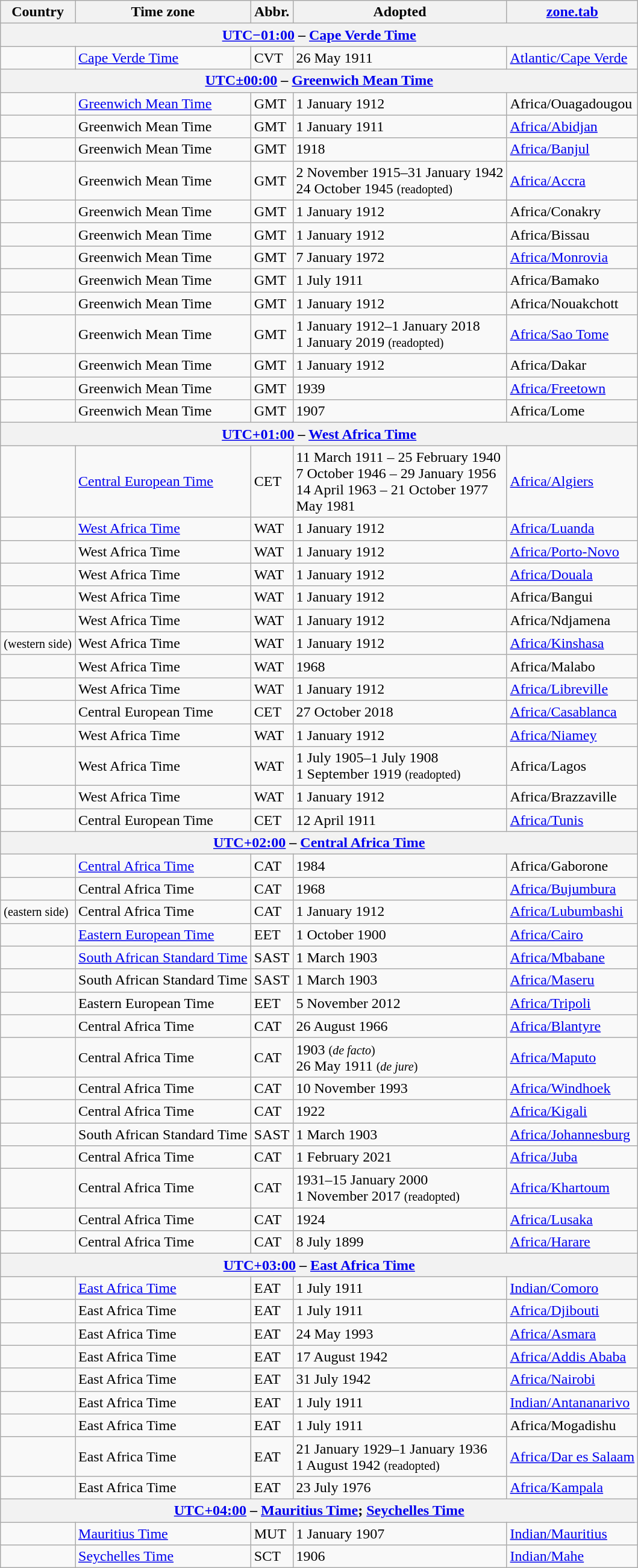<table class="wikitable">
<tr>
<th>Country</th>
<th>Time zone</th>
<th>Abbr.</th>
<th>Adopted</th>
<th><a href='#'>zone.tab</a></th>
</tr>
<tr>
<th colspan="5"><strong><a href='#'>UTC−01:00</a></strong> – <a href='#'>Cape Verde Time</a></th>
</tr>
<tr>
<td></td>
<td><a href='#'>Cape Verde Time</a></td>
<td>CVT</td>
<td>26 May 1911</td>
<td><a href='#'>Atlantic/Cape Verde</a></td>
</tr>
<tr>
<th colspan="5"><strong><a href='#'>UTC±00:00</a></strong> – <a href='#'>Greenwich Mean Time</a></th>
</tr>
<tr>
<td></td>
<td><a href='#'>Greenwich Mean Time</a></td>
<td>GMT</td>
<td>1 January 1912</td>
<td>Africa/Ouagadougou</td>
</tr>
<tr>
<td></td>
<td>Greenwich Mean Time</td>
<td>GMT</td>
<td>1 January 1911</td>
<td><a href='#'>Africa/Abidjan</a></td>
</tr>
<tr>
<td></td>
<td>Greenwich Mean Time</td>
<td>GMT</td>
<td>1918</td>
<td><a href='#'>Africa/Banjul</a></td>
</tr>
<tr>
<td></td>
<td>Greenwich Mean Time</td>
<td>GMT</td>
<td>2 November 1915–31 January 1942<br>24 October 1945 <small>(readopted)</small></td>
<td><a href='#'>Africa/Accra</a></td>
</tr>
<tr>
<td></td>
<td>Greenwich Mean Time</td>
<td>GMT</td>
<td>1 January 1912</td>
<td>Africa/Conakry</td>
</tr>
<tr>
<td></td>
<td>Greenwich Mean Time</td>
<td>GMT</td>
<td>1 January 1912</td>
<td>Africa/Bissau</td>
</tr>
<tr>
<td></td>
<td>Greenwich Mean Time</td>
<td>GMT</td>
<td>7 January 1972</td>
<td><a href='#'>Africa/Monrovia</a></td>
</tr>
<tr>
<td></td>
<td>Greenwich Mean Time</td>
<td>GMT</td>
<td>1 July 1911</td>
<td>Africa/Bamako</td>
</tr>
<tr>
<td></td>
<td>Greenwich Mean Time</td>
<td>GMT</td>
<td>1 January 1912</td>
<td>Africa/Nouakchott</td>
</tr>
<tr>
<td></td>
<td>Greenwich Mean Time</td>
<td>GMT</td>
<td>1 January 1912–1 January 2018<br>1 January 2019 <small>(readopted)</small></td>
<td><a href='#'>Africa/Sao Tome</a></td>
</tr>
<tr>
<td></td>
<td>Greenwich Mean Time</td>
<td>GMT</td>
<td>1 January 1912</td>
<td>Africa/Dakar</td>
</tr>
<tr>
<td></td>
<td>Greenwich Mean Time</td>
<td>GMT</td>
<td>1939</td>
<td><a href='#'>Africa/Freetown</a></td>
</tr>
<tr>
<td></td>
<td>Greenwich Mean Time</td>
<td>GMT</td>
<td>1907</td>
<td>Africa/Lome</td>
</tr>
<tr>
<th colspan="5"><strong><a href='#'>UTC+01:00</a></strong> – <a href='#'>West Africa Time</a></th>
</tr>
<tr>
<td></td>
<td><a href='#'>Central European Time</a></td>
<td>CET</td>
<td>11 March 1911 – 25 February 1940<br>7 October 1946 – 29 January 1956<br>14 April 1963 – 21 October 1977<br>May 1981</td>
<td><a href='#'>Africa/Algiers</a></td>
</tr>
<tr>
<td></td>
<td><a href='#'>West Africa Time</a></td>
<td>WAT</td>
<td>1 January 1912</td>
<td><a href='#'>Africa/Luanda</a></td>
</tr>
<tr>
<td></td>
<td>West Africa Time</td>
<td>WAT</td>
<td>1 January 1912</td>
<td><a href='#'>Africa/Porto-Novo</a></td>
</tr>
<tr>
<td></td>
<td>West Africa Time</td>
<td>WAT</td>
<td>1 January 1912</td>
<td><a href='#'>Africa/Douala</a></td>
</tr>
<tr>
<td></td>
<td>West Africa Time</td>
<td>WAT</td>
<td>1 January 1912</td>
<td>Africa/Bangui</td>
</tr>
<tr>
<td></td>
<td>West Africa Time</td>
<td>WAT</td>
<td>1 January 1912</td>
<td>Africa/Ndjamena</td>
</tr>
<tr>
<td> <small>(western side)</small></td>
<td>West Africa Time</td>
<td>WAT</td>
<td>1 January 1912</td>
<td><a href='#'>Africa/Kinshasa</a></td>
</tr>
<tr>
<td></td>
<td>West Africa Time</td>
<td>WAT</td>
<td>1968</td>
<td>Africa/Malabo</td>
</tr>
<tr>
<td></td>
<td>West Africa Time</td>
<td>WAT</td>
<td>1 January 1912</td>
<td><a href='#'>Africa/Libreville</a></td>
</tr>
<tr>
<td></td>
<td>Central European Time</td>
<td>CET</td>
<td>27 October 2018</td>
<td><a href='#'>Africa/Casablanca</a></td>
</tr>
<tr>
<td></td>
<td>West Africa Time</td>
<td>WAT</td>
<td>1 January 1912</td>
<td><a href='#'>Africa/Niamey</a></td>
</tr>
<tr>
<td></td>
<td>West Africa Time</td>
<td>WAT</td>
<td>1 July 1905–1 July 1908<br>1 September 1919 <small>(readopted)</small></td>
<td>Africa/Lagos</td>
</tr>
<tr>
<td></td>
<td>West Africa Time</td>
<td>WAT</td>
<td>1 January 1912</td>
<td>Africa/Brazzaville</td>
</tr>
<tr>
<td></td>
<td>Central European Time</td>
<td>CET</td>
<td>12 April 1911</td>
<td><a href='#'>Africa/Tunis</a></td>
</tr>
<tr>
<th colspan="5"><strong><a href='#'>UTC+02:00</a></strong> – <a href='#'>Central Africa Time</a></th>
</tr>
<tr>
<td></td>
<td><a href='#'>Central Africa Time</a></td>
<td>CAT</td>
<td>1984</td>
<td>Africa/Gaborone</td>
</tr>
<tr>
<td></td>
<td>Central Africa Time</td>
<td>CAT</td>
<td>1968</td>
<td><a href='#'>Africa/Bujumbura</a></td>
</tr>
<tr>
<td> <small>(eastern side)</small></td>
<td>Central Africa Time</td>
<td>CAT</td>
<td>1 January 1912</td>
<td><a href='#'>Africa/Lubumbashi</a></td>
</tr>
<tr>
<td></td>
<td><a href='#'>Eastern European Time</a></td>
<td>EET</td>
<td>1 October 1900</td>
<td><a href='#'>Africa/Cairo</a></td>
</tr>
<tr>
<td></td>
<td><a href='#'>South African Standard Time</a></td>
<td>SAST</td>
<td>1 March 1903</td>
<td><a href='#'>Africa/Mbabane</a></td>
</tr>
<tr>
<td></td>
<td>South African Standard Time</td>
<td>SAST</td>
<td>1 March 1903</td>
<td><a href='#'>Africa/Maseru</a></td>
</tr>
<tr>
<td></td>
<td>Eastern European Time</td>
<td>EET</td>
<td>5 November 2012</td>
<td><a href='#'>Africa/Tripoli</a></td>
</tr>
<tr>
<td></td>
<td>Central Africa Time</td>
<td>CAT</td>
<td>26 August 1966</td>
<td><a href='#'>Africa/Blantyre</a></td>
</tr>
<tr>
<td></td>
<td>Central Africa Time</td>
<td>CAT</td>
<td>1903 <small>(<em>de facto</em>)</small><br>26 May 1911 <small>(<em>de jure</em>)</small></td>
<td><a href='#'>Africa/Maputo</a></td>
</tr>
<tr>
<td></td>
<td>Central Africa Time</td>
<td>CAT</td>
<td>10 November 1993</td>
<td><a href='#'>Africa/Windhoek</a></td>
</tr>
<tr>
<td></td>
<td>Central Africa Time</td>
<td>CAT</td>
<td>1922</td>
<td><a href='#'>Africa/Kigali</a></td>
</tr>
<tr>
<td></td>
<td>South African Standard Time</td>
<td>SAST</td>
<td>1 March 1903</td>
<td><a href='#'>Africa/Johannesburg</a></td>
</tr>
<tr>
<td></td>
<td>Central Africa Time</td>
<td>CAT</td>
<td>1 February 2021</td>
<td><a href='#'>Africa/Juba</a></td>
</tr>
<tr>
<td></td>
<td>Central Africa Time</td>
<td>CAT</td>
<td>1931–15 January 2000<br>1 November 2017 <small>(readopted)</small></td>
<td><a href='#'>Africa/Khartoum</a></td>
</tr>
<tr>
<td></td>
<td>Central Africa Time</td>
<td>CAT</td>
<td>1924</td>
<td><a href='#'>Africa/Lusaka</a></td>
</tr>
<tr>
<td></td>
<td>Central Africa Time</td>
<td>CAT</td>
<td>8 July 1899</td>
<td><a href='#'>Africa/Harare</a></td>
</tr>
<tr>
<th colspan="5"><strong><a href='#'>UTC+03:00</a></strong> – <a href='#'>East Africa Time</a></th>
</tr>
<tr>
<td></td>
<td><a href='#'>East Africa Time</a></td>
<td>EAT</td>
<td>1 July 1911</td>
<td><a href='#'>Indian/Comoro</a></td>
</tr>
<tr>
<td></td>
<td>East Africa Time</td>
<td>EAT</td>
<td>1 July 1911</td>
<td><a href='#'>Africa/Djibouti</a></td>
</tr>
<tr>
<td></td>
<td>East Africa Time</td>
<td>EAT</td>
<td>24 May 1993</td>
<td><a href='#'>Africa/Asmara</a></td>
</tr>
<tr>
<td></td>
<td>East Africa Time</td>
<td>EAT</td>
<td>17 August 1942</td>
<td><a href='#'>Africa/Addis Ababa</a></td>
</tr>
<tr>
<td></td>
<td>East Africa Time</td>
<td>EAT</td>
<td>31 July 1942</td>
<td><a href='#'>Africa/Nairobi</a></td>
</tr>
<tr>
<td></td>
<td>East Africa Time</td>
<td>EAT</td>
<td>1 July 1911</td>
<td><a href='#'>Indian/Antananarivo</a></td>
</tr>
<tr>
<td></td>
<td>East Africa Time</td>
<td>EAT</td>
<td>1 July 1911</td>
<td>Africa/Mogadishu</td>
</tr>
<tr>
<td></td>
<td>East Africa Time</td>
<td>EAT</td>
<td>21 January 1929–1 January 1936<br>1 August 1942 <small>(readopted)</small></td>
<td><a href='#'>Africa/Dar es Salaam</a></td>
</tr>
<tr>
<td></td>
<td>East Africa Time</td>
<td>EAT</td>
<td>23 July 1976</td>
<td><a href='#'>Africa/Kampala</a></td>
</tr>
<tr>
<th colspan="5"><strong><a href='#'>UTC+04:00</a></strong> – <a href='#'>Mauritius Time</a>; <a href='#'>Seychelles Time</a></th>
</tr>
<tr>
<td></td>
<td><a href='#'>Mauritius Time</a></td>
<td>MUT</td>
<td>1 January 1907</td>
<td><a href='#'>Indian/Mauritius</a></td>
</tr>
<tr>
<td></td>
<td><a href='#'>Seychelles Time</a></td>
<td>SCT</td>
<td>1906</td>
<td><a href='#'>Indian/Mahe</a></td>
</tr>
</table>
